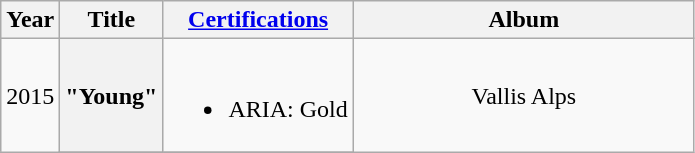<table class="wikitable plainrowheaders" style="text-align:center;">
<tr>
<th scope="col">Year</th>
<th scope="col">Title</th>
<th scope="col"><a href='#'>Certifications</a></th>
<th scope="col" width="220">Album</th>
</tr>
<tr>
<td rowspan="2">2015</td>
<th scope="row">"Young"</th>
<td><br><ul><li>ARIA: Gold</li></ul></td>
<td rowspan="2">Vallis Alps</td>
</tr>
<tr>
</tr>
</table>
